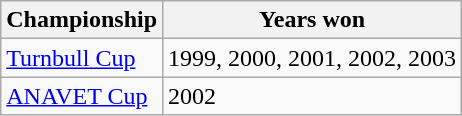<table class="wikitable">
<tr>
<th>Championship</th>
<th>Years won</th>
</tr>
<tr>
<td><a href='#'>Turnbull Cup</a></td>
<td>1999, 2000, 2001, 2002, 2003</td>
</tr>
<tr>
<td><a href='#'>ANAVET Cup</a></td>
<td>2002</td>
</tr>
</table>
